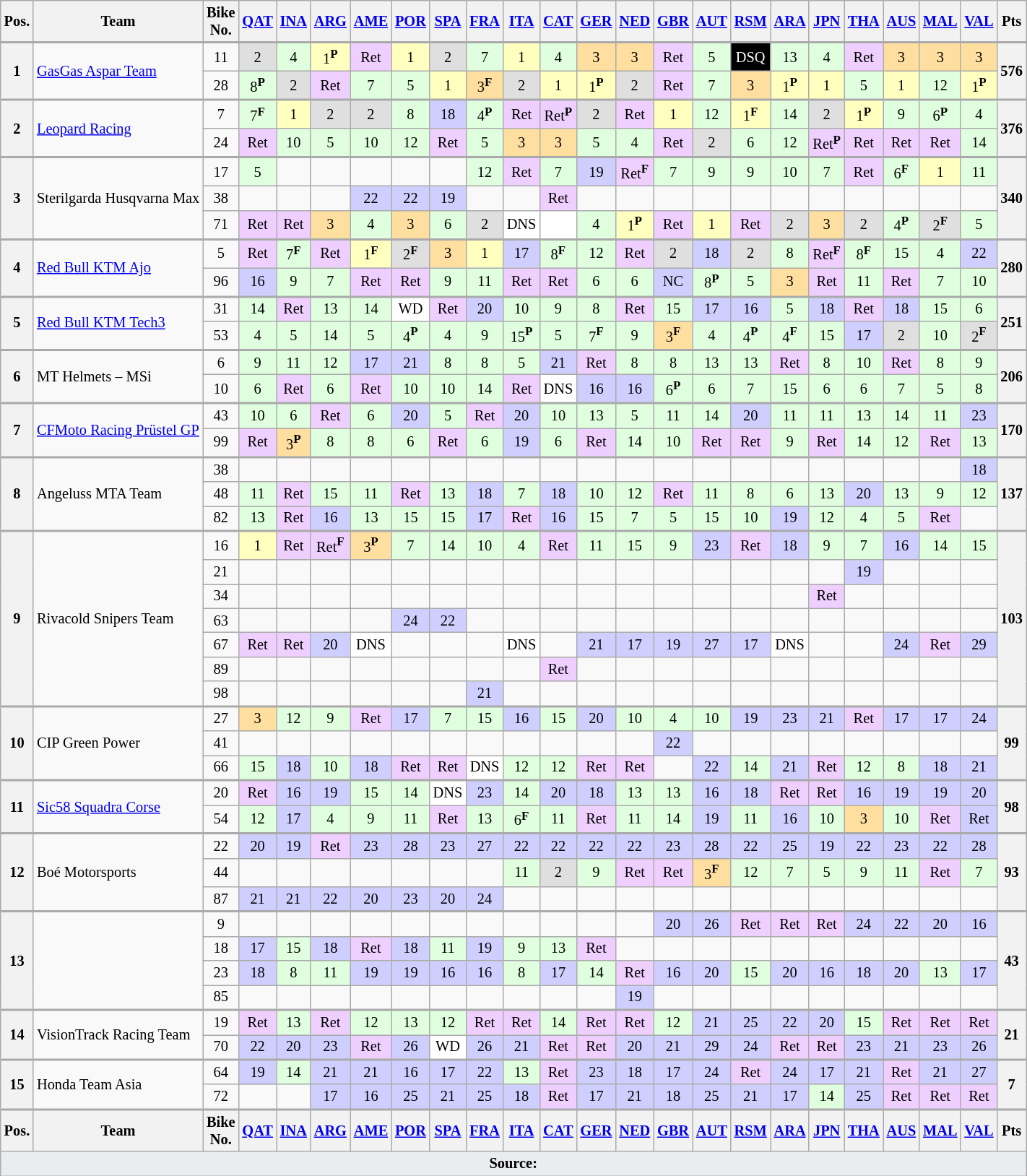<table class="wikitable" style="font-size:85%; text-align:center;">
<tr>
<th>Pos.</th>
<th>Team</th>
<th>Bike<br>No.</th>
<th><a href='#'>QAT</a><br></th>
<th><a href='#'>INA</a><br></th>
<th><a href='#'>ARG</a><br></th>
<th><a href='#'>AME</a><br></th>
<th><a href='#'>POR</a><br></th>
<th><a href='#'>SPA</a><br></th>
<th><a href='#'>FRA</a><br></th>
<th><a href='#'>ITA</a><br></th>
<th><a href='#'>CAT</a><br></th>
<th><a href='#'>GER</a><br></th>
<th><a href='#'>NED</a><br></th>
<th><a href='#'>GBR</a><br></th>
<th><a href='#'>AUT</a><br></th>
<th><a href='#'>RSM</a><br></th>
<th><a href='#'>ARA</a><br></th>
<th><a href='#'>JPN</a><br></th>
<th><a href='#'>THA</a><br></th>
<th><a href='#'>AUS</a><br></th>
<th><a href='#'>MAL</a><br></th>
<th><a href='#'>VAL</a><br></th>
<th>Pts</th>
</tr>
<tr style="border-top:2px solid #aaaaaa">
<th rowspan=2>1</th>
<td rowspan=2 align=left> <a href='#'>GasGas Aspar Team</a></td>
<td>11</td>
<td style="background:#dfdfdf;">2</td>
<td style="background:#dfffdf;">4</td>
<td style="background:#ffffbf;">1<strong><sup>P</sup></strong></td>
<td style="background:#efcfff;">Ret</td>
<td style="background:#ffffbf;">1</td>
<td style="background:#dfdfdf;">2</td>
<td style="background:#dfffdf;">7</td>
<td style="background:#ffffbf;">1</td>
<td style="background:#dfffdf;">4</td>
<td style="background:#ffdf9f;">3</td>
<td style="background:#ffdf9f;">3</td>
<td style="background:#efcfff;">Ret</td>
<td style="background:#dfffdf;">5</td>
<td style="background:black; color:white;">DSQ</td>
<td style="background:#dfffdf;">13</td>
<td style="background:#dfffdf;">4</td>
<td style="background:#efcfff;">Ret</td>
<td style="background:#ffdf9f;">3</td>
<td style="background:#ffdf9f;">3</td>
<td style="background:#ffdf9f;">3</td>
<th rowspan=2>576</th>
</tr>
<tr>
<td>28</td>
<td style="background:#dfffdf;">8<strong><sup>P</sup></strong></td>
<td style="background:#dfdfdf;">2</td>
<td style="background:#efcfff;">Ret</td>
<td style="background:#dfffdf;">7</td>
<td style="background:#dfffdf;">5</td>
<td style="background:#ffffbf;">1</td>
<td style="background:#ffdf9f;">3<strong><sup>F</sup></strong></td>
<td style="background:#dfdfdf;">2</td>
<td style="background:#ffffbf;">1</td>
<td style="background:#ffffbf;">1<strong><sup>P</sup></strong></td>
<td style="background:#dfdfdf;">2</td>
<td style="background:#efcfff;">Ret</td>
<td style="background:#dfffdf;">7</td>
<td style="background:#ffdf9f;">3</td>
<td style="background:#ffffbf;">1<strong><sup>P</sup></strong></td>
<td style="background:#ffffbf;">1</td>
<td style="background:#dfffdf;">5</td>
<td style="background:#ffffbf;">1</td>
<td style="background:#dfffdf;">12</td>
<td style="background:#ffffbf;">1<strong><sup>P</sup></strong></td>
</tr>
<tr style="border-top:2px solid #aaaaaa">
<th rowspan=2>2</th>
<td rowspan=2 align=left> <a href='#'>Leopard Racing</a></td>
<td>7</td>
<td style="background:#dfffdf;">7<strong><sup>F</sup></strong></td>
<td style="background:#ffffbf;">1</td>
<td style="background:#dfdfdf;">2</td>
<td style="background:#dfdfdf;">2</td>
<td style="background:#dfffdf;">8</td>
<td style="background:#cfcfff;">18</td>
<td style="background:#dfffdf;">4<strong><sup>P</sup></strong></td>
<td style="background:#efcfff;">Ret</td>
<td style="background:#efcfff;">Ret<strong><sup>P</sup></strong></td>
<td style="background:#dfdfdf;">2</td>
<td style="background:#efcfff;">Ret</td>
<td style="background:#ffffbf;">1</td>
<td style="background:#dfffdf;">12</td>
<td style="background:#ffffbf;">1<strong><sup>F</sup></strong></td>
<td style="background:#dfffdf;">14</td>
<td style="background:#dfdfdf;">2</td>
<td style="background:#ffffbf;">1<strong><sup>P</sup></strong></td>
<td style="background:#dfffdf;">9</td>
<td style="background:#dfffdf;">6<strong><sup>P</sup></strong></td>
<td style="background:#dfffdf;">4</td>
<th rowspan=2>376</th>
</tr>
<tr>
<td>24</td>
<td style="background:#efcfff;">Ret</td>
<td style="background:#dfffdf;">10</td>
<td style="background:#dfffdf;">5</td>
<td style="background:#dfffdf;">10</td>
<td style="background:#dfffdf;">12</td>
<td style="background:#efcfff;">Ret</td>
<td style="background:#dfffdf;">5</td>
<td style="background:#ffdf9f;">3</td>
<td style="background:#ffdf9f;">3</td>
<td style="background:#dfffdf;">5</td>
<td style="background:#dfffdf;">4</td>
<td style="background:#efcfff;">Ret</td>
<td style="background:#dfdfdf;">2</td>
<td style="background:#dfffdf;">6</td>
<td style="background:#dfffdf;">12</td>
<td style="background:#efcfff;">Ret<strong><sup>P</sup></strong></td>
<td style="background:#efcfff;">Ret</td>
<td style="background:#efcfff;">Ret</td>
<td style="background:#efcfff;">Ret</td>
<td style="background:#dfffdf;">14</td>
</tr>
<tr style="border-top:2px solid #aaaaaa">
<th rowspan=3>3</th>
<td rowspan=3 align=left> Sterilgarda Husqvarna Max</td>
<td>17</td>
<td style="background:#dfffdf;">5</td>
<td></td>
<td></td>
<td></td>
<td style="background:#;"></td>
<td style="background:#;"></td>
<td style="background:#dfffdf;">12</td>
<td style="background:#efcfff;">Ret</td>
<td style="background:#dfffdf;">7</td>
<td style="background:#cfcfff;">19</td>
<td style="background:#efcfff;">Ret<strong><sup>F</sup></strong></td>
<td style="background:#dfffdf;">7</td>
<td style="background:#dfffdf;">9</td>
<td style="background:#dfffdf;">9</td>
<td style="background:#dfffdf;">10</td>
<td style="background:#dfffdf;">7</td>
<td style="background:#efcfff;">Ret</td>
<td style="background:#dfffdf;">6<strong><sup>F</sup></strong></td>
<td style="background:#ffffbf;">1</td>
<td style="background:#dfffdf;">11</td>
<th rowspan=3>340</th>
</tr>
<tr>
<td>38</td>
<td></td>
<td></td>
<td></td>
<td style="background:#cfcfff;">22</td>
<td style="background:#cfcfff;">22</td>
<td style="background:#cfcfff;">19</td>
<td style="background:#;"></td>
<td style="background:#;"></td>
<td style="background:#efcfff;">Ret</td>
<td style="background:#;"></td>
<td style="background:#;"></td>
<td style="background:#;"></td>
<td style="background:#;"></td>
<td style="background:#;"></td>
<td style="background:#;"></td>
<td style="background:#;"></td>
<td style="background:#;"></td>
<td style="background:#;"></td>
<td style="background:#;"></td>
<td style="background:#;"></td>
</tr>
<tr>
<td>71</td>
<td style="background:#efcfff;">Ret</td>
<td style="background:#efcfff;">Ret</td>
<td style="background:#ffdf9f;">3</td>
<td style="background:#dfffdf;">4</td>
<td style="background:#ffdf9f;">3</td>
<td style="background:#dfffdf;">6</td>
<td style="background:#dfdfdf;">2</td>
<td style="background:#ffffff;">DNS</td>
<td style="background:#ffffff;"></td>
<td style="background:#dfffdf;">4</td>
<td style="background:#ffffbf;">1<strong><sup>P</sup></strong></td>
<td style="background:#efcfff;">Ret</td>
<td style="background:#ffffbf;">1</td>
<td style="background:#efcfff;">Ret</td>
<td style="background:#dfdfdf;">2</td>
<td style="background:#ffdf9f;">3</td>
<td style="background:#dfdfdf;">2</td>
<td style="background:#dfffdf;">4<strong><sup>P</sup></strong></td>
<td style="background:#dfdfdf;">2<strong><sup>F</sup></strong></td>
<td style="background:#dfffdf;">5</td>
</tr>
<tr style="border-top:2px solid #aaaaaa">
<th rowspan=2>4</th>
<td rowspan=2 align=left> <a href='#'>Red Bull KTM Ajo</a></td>
<td>5</td>
<td style="background:#efcfff;">Ret</td>
<td style="background:#dfffdf;">7<strong><sup>F</sup></strong></td>
<td style="background:#efcfff;">Ret</td>
<td style="background:#ffffbf;">1<strong><sup>F</sup></strong></td>
<td style="background:#dfdfdf;">2<strong><sup>F</sup></strong></td>
<td style="background:#ffdf9f;">3</td>
<td style="background:#ffffbf;">1</td>
<td style="background:#cfcfff;">17</td>
<td style="background:#dfffdf;">8<strong><sup>F</sup></strong></td>
<td style="background:#dfffdf;">12</td>
<td style="background:#efcfff;">Ret</td>
<td style="background:#dfdfdf;">2</td>
<td style="background:#cfcfff;">18</td>
<td style="background:#dfdfdf;">2</td>
<td style="background:#dfffdf;">8</td>
<td style="background:#efcfff;">Ret<strong><sup>F</sup></strong></td>
<td style="background:#dfffdf;">8<strong><sup>F</sup></strong></td>
<td style="background:#dfffdf;">15</td>
<td style="background:#dfffdf;">4</td>
<td style="background:#cfcfff;">22</td>
<th rowspan=2>280</th>
</tr>
<tr>
<td>96</td>
<td style="background:#cfcfff;">16</td>
<td style="background:#dfffdf;">9</td>
<td style="background:#dfffdf;">7</td>
<td style="background:#efcfff;">Ret</td>
<td style="background:#efcfff;">Ret</td>
<td style="background:#dfffdf;">9</td>
<td style="background:#dfffdf;">11</td>
<td style="background:#efcfff;">Ret</td>
<td style="background:#efcfff;">Ret</td>
<td style="background:#dfffdf;">6</td>
<td style="background:#dfffdf;">6</td>
<td style="background:#cfcfff;">NC</td>
<td style="background:#dfffdf;">8<strong><sup>P</sup></strong></td>
<td style="background:#dfffdf;">5</td>
<td style="background:#ffdf9f;">3</td>
<td style="background:#efcfff;">Ret</td>
<td style="background:#dfffdf;">11</td>
<td style="background:#efcfff;">Ret</td>
<td style="background:#dfffdf;">7</td>
<td style="background:#dfffdf;">10</td>
</tr>
<tr style="border-top:2px solid #aaaaaa">
<th rowspan=2>5</th>
<td rowspan=2 align=left> <a href='#'>Red Bull KTM Tech3</a></td>
<td>31</td>
<td style="background:#dfffdf;">14</td>
<td style="background:#efcfff;">Ret</td>
<td style="background:#dfffdf;">13</td>
<td style="background:#dfffdf;">14</td>
<td style="background:#ffffff;">WD</td>
<td style="background:#efcfff;">Ret</td>
<td style="background:#cfcfff;">20</td>
<td style="background:#dfffdf;">10</td>
<td style="background:#dfffdf;">9</td>
<td style="background:#dfffdf;">8</td>
<td style="background:#efcfff;">Ret</td>
<td style="background:#dfffdf;">15</td>
<td style="background:#cfcfff;">17</td>
<td style="background:#cfcfff;">16</td>
<td style="background:#dfffdf;">5</td>
<td style="background:#cfcfff;">18</td>
<td style="background:#efcfff;">Ret</td>
<td style="background:#cfcfff;">18</td>
<td style="background:#dfffdf;">15</td>
<td style="background:#dfffdf;">6</td>
<th rowspan=2>251</th>
</tr>
<tr>
<td>53</td>
<td style="background:#dfffdf;">4</td>
<td style="background:#dfffdf;">5</td>
<td style="background:#dfffdf;">14</td>
<td style="background:#dfffdf;">5</td>
<td style="background:#dfffdf;">4<strong><sup>P</sup></strong></td>
<td style="background:#dfffdf;">4</td>
<td style="background:#dfffdf;">9</td>
<td style="background:#dfffdf;">15<strong><sup>P</sup></strong></td>
<td style="background:#dfffdf;">5</td>
<td style="background:#dfffdf;">7<strong><sup>F</sup></strong></td>
<td style="background:#dfffdf;">9</td>
<td style="background:#ffdf9f;">3<strong><sup>F</sup></strong></td>
<td style="background:#dfffdf;">4</td>
<td style="background:#dfffdf;">4<strong><sup>P</sup></strong></td>
<td style="background:#dfffdf;">4<strong><sup>F</sup></strong></td>
<td style="background:#dfffdf;">15</td>
<td style="background:#cfcfff;">17</td>
<td style="background:#dfdfdf;">2</td>
<td style="background:#dfffdf;">10</td>
<td style="background:#dfdfdf;">2<strong><sup>F</sup></strong></td>
</tr>
<tr style="border-top:2px solid #aaaaaa">
<th rowspan=2>6</th>
<td rowspan=2 align=left> MT Helmets – MSi</td>
<td>6</td>
<td style="background:#dfffdf;">9</td>
<td style="background:#dfffdf;">11</td>
<td style="background:#dfffdf;">12</td>
<td style="background:#cfcfff;">17</td>
<td style="background:#cfcfff;">21</td>
<td style="background:#dfffdf;">8</td>
<td style="background:#dfffdf;">8</td>
<td style="background:#dfffdf;">5</td>
<td style="background:#cfcfff;">21</td>
<td style="background:#efcfff;">Ret</td>
<td style="background:#dfffdf;">8</td>
<td style="background:#dfffdf;">8</td>
<td style="background:#dfffdf;">13</td>
<td style="background:#dfffdf;">13</td>
<td style="background:#efcfff;">Ret</td>
<td style="background:#dfffdf;">8</td>
<td style="background:#dfffdf;">10</td>
<td style="background:#efcfff;">Ret</td>
<td style="background:#dfffdf;">8</td>
<td style="background:#dfffdf;">9</td>
<th rowspan=2>206</th>
</tr>
<tr>
<td>10</td>
<td style="background:#dfffdf;">6</td>
<td style="background:#efcfff;">Ret</td>
<td style="background:#dfffdf;">6</td>
<td style="background:#efcfff;">Ret</td>
<td style="background:#dfffdf;">10</td>
<td style="background:#dfffdf;">10</td>
<td style="background:#dfffdf;">14</td>
<td style="background:#efcfff;">Ret</td>
<td style="background:#ffffff;">DNS</td>
<td style="background:#cfcfff;">16</td>
<td style="background:#cfcfff;">16</td>
<td style="background:#dfffdf;">6<strong><sup>P</sup></strong></td>
<td style="background:#dfffdf;">6</td>
<td style="background:#dfffdf;">7</td>
<td style="background:#dfffdf;">15</td>
<td style="background:#dfffdf;">6</td>
<td style="background:#dfffdf;">6</td>
<td style="background:#dfffdf;">7</td>
<td style="background:#dfffdf;">5</td>
<td style="background:#dfffdf;">8</td>
</tr>
<tr style="border-top:2px solid #aaaaaa">
<th rowspan=2>7</th>
<td rowspan=2 align=left> <a href='#'>CFMoto Racing Prüstel GP</a></td>
<td>43</td>
<td style="background:#dfffdf;">10</td>
<td style="background:#dfffdf;">6</td>
<td style="background:#efcfff;">Ret</td>
<td style="background:#dfffdf;">6</td>
<td style="background:#cfcfff;">20</td>
<td style="background:#dfffdf;">5</td>
<td style="background:#efcfff;">Ret</td>
<td style="background:#cfcfff;">20</td>
<td style="background:#dfffdf;">10</td>
<td style="background:#dfffdf;">13</td>
<td style="background:#dfffdf;">5</td>
<td style="background:#dfffdf;">11</td>
<td style="background:#dfffdf;">14</td>
<td style="background:#cfcfff;">20</td>
<td style="background:#dfffdf;">11</td>
<td style="background:#dfffdf;">11</td>
<td style="background:#dfffdf;">13</td>
<td style="background:#dfffdf;">14</td>
<td style="background:#dfffdf;">11</td>
<td style="background:#cfcfff;">23</td>
<th rowspan=2>170</th>
</tr>
<tr>
<td>99</td>
<td style="background:#efcfff;">Ret</td>
<td style="background:#ffdf9f;">3<strong><sup>P</sup></strong></td>
<td style="background:#dfffdf;">8</td>
<td style="background:#dfffdf;">8</td>
<td style="background:#dfffdf;">6</td>
<td style="background:#efcfff;">Ret</td>
<td style="background:#dfffdf;">6</td>
<td style="background:#cfcfff;">19</td>
<td style="background:#dfffdf;">6</td>
<td style="background:#efcfff;">Ret</td>
<td style="background:#dfffdf;">14</td>
<td style="background:#dfffdf;">10</td>
<td style="background:#efcfff;">Ret</td>
<td style="background:#efcfff;">Ret</td>
<td style="background:#dfffdf;">9</td>
<td style="background:#efcfff;">Ret</td>
<td style="background:#dfffdf;">14</td>
<td style="background:#dfffdf;">12</td>
<td style="background:#efcfff;">Ret</td>
<td style="background:#dfffdf;">13</td>
</tr>
<tr style="border-top:2px solid #aaaaaa">
<th rowspan=3>8</th>
<td rowspan=3 align=left> Angeluss MTA Team</td>
<td>38</td>
<td></td>
<td></td>
<td></td>
<td></td>
<td></td>
<td></td>
<td></td>
<td></td>
<td></td>
<td></td>
<td></td>
<td></td>
<td></td>
<td></td>
<td></td>
<td style="background:#;"></td>
<td style="background:#;"></td>
<td style="background:#;"></td>
<td style="background:#;"></td>
<td style="background:#cfcfff;">18</td>
<th rowspan=3>137</th>
</tr>
<tr>
<td>48</td>
<td style="background:#dfffdf;">11</td>
<td style="background:#efcfff;">Ret</td>
<td style="background:#dfffdf;">15</td>
<td style="background:#dfffdf;">11</td>
<td style="background:#efcfff;">Ret</td>
<td style="background:#dfffdf;">13</td>
<td style="background:#cfcfff;">18</td>
<td style="background:#dfffdf;">7</td>
<td style="background:#cfcfff;">18</td>
<td style="background:#dfffdf;">10</td>
<td style="background:#dfffdf;">12</td>
<td style="background:#efcfff;">Ret</td>
<td style="background:#dfffdf;">11</td>
<td style="background:#dfffdf;">8</td>
<td style="background:#dfffdf;">6</td>
<td style="background:#dfffdf;">13</td>
<td style="background:#cfcfff;">20</td>
<td style="background:#dfffdf;">13</td>
<td style="background:#dfffdf;">9</td>
<td style="background:#dfffdf;">12</td>
</tr>
<tr>
<td>82</td>
<td style="background:#dfffdf;">13</td>
<td style="background:#efcfff;">Ret</td>
<td style="background:#cfcfff;">16</td>
<td style="background:#dfffdf;">13</td>
<td style="background:#dfffdf;">15</td>
<td style="background:#dfffdf;">15</td>
<td style="background:#cfcfff;">17</td>
<td style="background:#efcfff;">Ret</td>
<td style="background:#cfcfff;">16</td>
<td style="background:#dfffdf;">15</td>
<td style="background:#dfffdf;">7</td>
<td style="background:#dfffdf;">5</td>
<td style="background:#dfffdf;">15</td>
<td style="background:#dfffdf;">10</td>
<td style="background:#cfcfff;">19</td>
<td style="background:#dfffdf;">12</td>
<td style="background:#dfffdf;">4</td>
<td style="background:#dfffdf;">5</td>
<td style="background:#efcfff;">Ret</td>
<td style="background:#;"></td>
</tr>
<tr style="border-top:2px solid #aaaaaa">
<th rowspan=7>9</th>
<td rowspan=7 align=left> Rivacold Snipers Team</td>
<td>16</td>
<td style="background:#ffffbf;">1</td>
<td style="background:#efcfff;">Ret</td>
<td style="background:#efcfff;">Ret<strong><sup>F</sup></strong></td>
<td style="background:#ffdf9f;">3<strong><sup>P</sup></strong></td>
<td style="background:#dfffdf;">7</td>
<td style="background:#dfffdf;">14</td>
<td style="background:#dfffdf;">10</td>
<td style="background:#dfffdf;">4</td>
<td style="background:#efcfff;">Ret</td>
<td style="background:#dfffdf;">11</td>
<td style="background:#dfffdf;">15</td>
<td style="background:#dfffdf;">9</td>
<td style="background:#cfcfff;">23</td>
<td style="background:#efcfff;">Ret</td>
<td style="background:#cfcfff;">18</td>
<td style="background:#dfffdf;">9</td>
<td style="background:#dfffdf;">7</td>
<td style="background:#cfcfff;">16</td>
<td style="background:#dfffdf;">14</td>
<td style="background:#dfffdf;">15</td>
<th rowspan=7>103</th>
</tr>
<tr>
<td>21</td>
<td></td>
<td></td>
<td></td>
<td></td>
<td></td>
<td></td>
<td></td>
<td></td>
<td></td>
<td></td>
<td></td>
<td></td>
<td></td>
<td></td>
<td></td>
<td></td>
<td style="background:#cfcfff;">19</td>
<td style="background:#;"></td>
<td style="background:#;"></td>
<td style="background:#;"></td>
</tr>
<tr>
<td>34</td>
<td></td>
<td></td>
<td></td>
<td></td>
<td></td>
<td></td>
<td></td>
<td></td>
<td></td>
<td></td>
<td></td>
<td></td>
<td></td>
<td></td>
<td></td>
<td style="background:#efcfff;">Ret</td>
<td style="background:#;"></td>
<td style="background:#;"></td>
<td style="background:#;"></td>
<td style="background:#;"></td>
</tr>
<tr>
<td>63</td>
<td></td>
<td></td>
<td></td>
<td></td>
<td style="background:#cfcfff;">24</td>
<td style="background:#cfcfff;">22</td>
<td style="background:#;"></td>
<td style="background:#;"></td>
<td></td>
<td style="background:#;"></td>
<td style="background:#;"></td>
<td style="background:#;"></td>
<td style="background:#;"></td>
<td style="background:#;"></td>
<td style="background:#;"></td>
<td style="background:#;"></td>
<td style="background:#;"></td>
<td style="background:#;"></td>
<td style="background:#;"></td>
<td style="background:#;"></td>
</tr>
<tr>
<td>67</td>
<td style="background:#efcfff;">Ret</td>
<td style="background:#efcfff;">Ret</td>
<td style="background:#cfcfff;">20</td>
<td style="background:#ffffff;">DNS</td>
<td style="background:#;"></td>
<td style="background:#;"></td>
<td style="background:#;"></td>
<td style="background:#ffffff;">DNS</td>
<td style="background:#;"></td>
<td style="background:#cfcfff;">21</td>
<td style="background:#cfcfff;">17</td>
<td style="background:#cfcfff;">19</td>
<td style="background:#cfcfff;">27</td>
<td style="background:#cfcfff;">17</td>
<td style="background:#ffffff;">DNS</td>
<td style="background:#;"></td>
<td style="background:#;"></td>
<td style="background:#cfcfff;">24</td>
<td style="background:#efcfff;">Ret</td>
<td style="background:#cfcfff;">29</td>
</tr>
<tr>
<td>89</td>
<td></td>
<td></td>
<td></td>
<td></td>
<td style="background:#;"></td>
<td style="background:#;"></td>
<td style="background:#;"></td>
<td style="background:#;"></td>
<td style="background:#efcfff;">Ret</td>
<td style="background:#;"></td>
<td style="background:#;"></td>
<td style="background:#;"></td>
<td style="background:#;"></td>
<td style="background:#;"></td>
<td style="background:#;"></td>
<td style="background:#;"></td>
<td style="background:#;"></td>
<td style="background:#;"></td>
<td style="background:#;"></td>
<td style="background:#;"></td>
</tr>
<tr>
<td>98</td>
<td></td>
<td></td>
<td></td>
<td></td>
<td style="background:#;"></td>
<td style="background:#;"></td>
<td style="background:#cfcfff;">21</td>
<td style="background:#;"></td>
<td style="background:#;"></td>
<td style="background:#;"></td>
<td style="background:#;"></td>
<td style="background:#;"></td>
<td style="background:#;"></td>
<td style="background:#;"></td>
<td style="background:#;"></td>
<td style="background:#;"></td>
<td style="background:#;"></td>
<td style="background:#;"></td>
<td style="background:#;"></td>
<td style="background:#;"></td>
</tr>
<tr style="border-top:2px solid #aaaaaa">
<th rowspan=3>10</th>
<td rowspan=3 align=left> CIP Green Power</td>
<td>27</td>
<td style="background:#ffdf9f;">3</td>
<td style="background:#dfffdf;">12</td>
<td style="background:#dfffdf;">9</td>
<td style="background:#efcfff;">Ret</td>
<td style="background:#cfcfff;">17</td>
<td style="background:#dfffdf;">7</td>
<td style="background:#dfffdf;">15</td>
<td style="background:#cfcfff;">16</td>
<td style="background:#dfffdf;">15</td>
<td style="background:#cfcfff;">20</td>
<td style="background:#dfffdf;">10</td>
<td style="background:#dfffdf;">4</td>
<td style="background:#dfffdf;">10</td>
<td style="background:#cfcfff;">19</td>
<td style="background:#cfcfff;">23</td>
<td style="background:#cfcfff;">21</td>
<td style="background:#efcfff;">Ret</td>
<td style="background:#cfcfff;">17</td>
<td style="background:#cfcfff;">17</td>
<td style="background:#cfcfff;">24</td>
<th rowspan=3>99</th>
</tr>
<tr>
<td>41</td>
<td style="background:#;"></td>
<td style="background:#;"></td>
<td style="background:#;"></td>
<td style="background:#;"></td>
<td style="background:#;"></td>
<td style="background:#;"></td>
<td style="background:#;"></td>
<td style="background:#;"></td>
<td style="background:#;"></td>
<td style="background:#;"></td>
<td style="background:#;"></td>
<td style="background:#cfcfff;">22</td>
<td style="background:#;"></td>
<td style="background:#;"></td>
<td style="background:#;"></td>
<td style="background:#;"></td>
<td style="background:#;"></td>
<td style="background:#;"></td>
<td style="background:#;"></td>
<td style="background:#;"></td>
</tr>
<tr>
<td>66</td>
<td style="background:#dfffdf;">15</td>
<td style="background:#cfcfff;">18</td>
<td style="background:#dfffdf;">10</td>
<td style="background:#cfcfff;">18</td>
<td style="background:#efcfff;">Ret</td>
<td style="background:#efcfff;">Ret</td>
<td style="background:#ffffff;">DNS</td>
<td style="background:#dfffdf;">12</td>
<td style="background:#dfffdf;">12</td>
<td style="background:#efcfff;">Ret</td>
<td style="background:#efcfff;">Ret</td>
<td style="background:#;"></td>
<td style="background:#cfcfff;">22</td>
<td style="background:#dfffdf;">14</td>
<td style="background:#cfcfff;">21</td>
<td style="background:#efcfff;">Ret</td>
<td style="background:#dfffdf;">12</td>
<td style="background:#dfffdf;">8</td>
<td style="background:#cfcfff;">18</td>
<td style="background:#cfcfff;">21</td>
</tr>
<tr style="border-top:2px solid #aaaaaa">
<th rowspan=2>11</th>
<td rowspan=2 align=left> <a href='#'>Sic58 Squadra Corse</a></td>
<td>20</td>
<td style="background:#efcfff;">Ret</td>
<td style="background:#cfcfff;">16</td>
<td style="background:#cfcfff;">19</td>
<td style="background:#dfffdf;">15</td>
<td style="background:#dfffdf;">14</td>
<td style="background:#ffffff;">DNS</td>
<td style="background:#cfcfff;">23</td>
<td style="background:#dfffdf;">14</td>
<td style="background:#cfcfff;">20</td>
<td style="background:#cfcfff;">18</td>
<td style="background:#dfffdf;">13</td>
<td style="background:#dfffdf;">13</td>
<td style="background:#cfcfff;">16</td>
<td style="background:#cfcfff;">18</td>
<td style="background:#efcfff;">Ret</td>
<td style="background:#efcfff;">Ret</td>
<td style="background:#cfcfff;">16</td>
<td style="background:#cfcfff;">19</td>
<td style="background:#cfcfff;">19</td>
<td style="background:#cfcfff;">20</td>
<th rowspan=2>98</th>
</tr>
<tr>
<td>54</td>
<td style="background:#dfffdf;">12</td>
<td style="background:#cfcfff;">17</td>
<td style="background:#dfffdf;">4</td>
<td style="background:#dfffdf;">9</td>
<td style="background:#dfffdf;">11</td>
<td style="background:#efcfff;">Ret</td>
<td style="background:#dfffdf;">13</td>
<td style="background:#dfffdf;">6<strong><sup>F</sup></strong></td>
<td style="background:#dfffdf;">11</td>
<td style="background:#efcfff;">Ret</td>
<td style="background:#dfffdf;">11</td>
<td style="background:#dfffdf;">14</td>
<td style="background:#cfcfff;">19</td>
<td style="background:#dfffdf;">11</td>
<td style="background:#cfcfff;">16</td>
<td style="background:#dfffdf;">10</td>
<td style="background:#ffdf9f;">3</td>
<td style="background:#dfffdf;">10</td>
<td style="background:#efcfff;">Ret</td>
<td style="background:#cfcfff;">Ret</td>
</tr>
<tr style="border-top:2px solid #aaaaaa">
<th rowspan=3>12</th>
<td rowspan=3 align=left> Boé Motorsports</td>
<td>22</td>
<td style="background:#cfcfff;">20</td>
<td style="background:#cfcfff;">19</td>
<td style="background:#efcfff;">Ret</td>
<td style="background:#cfcfff;">23</td>
<td style="background:#cfcfff;">28</td>
<td style="background:#cfcfff;">23</td>
<td style="background:#cfcfff;">27</td>
<td style="background:#cfcfff;">22</td>
<td style="background:#cfcfff;">22</td>
<td style="background:#cfcfff;">22</td>
<td style="background:#cfcfff;">22</td>
<td style="background:#cfcfff;">23</td>
<td style="background:#cfcfff;">28</td>
<td style="background:#cfcfff;">22</td>
<td style="background:#cfcfff;">25</td>
<td style="background:#cfcfff;">19</td>
<td style="background:#cfcfff;">22</td>
<td style="background:#cfcfff;">23</td>
<td style="background:#cfcfff;">22</td>
<td style="background:#cfcfff;">28</td>
<th rowspan=3>93</th>
</tr>
<tr>
<td>44</td>
<td></td>
<td></td>
<td></td>
<td></td>
<td></td>
<td></td>
<td></td>
<td style="background:#dfffdf;">11</td>
<td style="background:#dfdfdf;">2</td>
<td style="background:#dfffdf;">9</td>
<td style="background:#efcfff;">Ret</td>
<td style="background:#efcfff;">Ret</td>
<td style="background:#ffdf9f;">3<strong><sup>F</sup></strong></td>
<td style="background:#dfffdf;">12</td>
<td style="background:#dfffdf;">7</td>
<td style="background:#dfffdf;">5</td>
<td style="background:#dfffdf;">9</td>
<td style="background:#dfffdf;">11</td>
<td style="background:#efcfff;">Ret</td>
<td style="background:#dfffdf;">7</td>
</tr>
<tr>
<td>87</td>
<td style="background:#cfcfff;">21</td>
<td style="background:#cfcfff;">21</td>
<td style="background:#cfcfff;">22</td>
<td style="background:#cfcfff;">20</td>
<td style="background:#cfcfff;">23</td>
<td style="background:#cfcfff;">20</td>
<td style="background:#cfcfff;">24</td>
<td style="background:#;"></td>
<td style="background:#;"></td>
<td style="background:#;"></td>
<td style="background:#;"></td>
<td style="background:#;"></td>
<td style="background:#;"></td>
<td style="background:#;"></td>
<td style="background:#;"></td>
<td style="background:#;"></td>
<td style="background:#;"></td>
<td style="background:#;"></td>
<td style="background:#;"></td>
<td style="background:#;"></td>
</tr>
<tr style="border-top:2px solid #aaaaaa">
<th rowspan=4>13</th>
<td rowspan=4 align=left></td>
<td>9</td>
<td style="background:#;"></td>
<td style="background:#;"></td>
<td style="background:#;"></td>
<td style="background:#;"></td>
<td style="background:#;"></td>
<td style="background:#;"></td>
<td style="background:#;"></td>
<td style="background:#;"></td>
<td style="background:#;"></td>
<td style="background:#;"></td>
<td style="background:#;"></td>
<td style="background:#cfcfff;">20</td>
<td style="background:#cfcfff;">26</td>
<td style="background:#efcfff;">Ret</td>
<td style="background:#efcfff;">Ret</td>
<td style="background:#efcfff;">Ret</td>
<td style="background:#cfcfff;">24</td>
<td style="background:#cfcfff;">22</td>
<td style="background:#cfcfff;">20</td>
<td style="background:#cfcfff;">16</td>
<th rowspan=4>43</th>
</tr>
<tr>
<td>18</td>
<td style="background:#cfcfff;">17</td>
<td style="background:#dfffdf;">15</td>
<td style="background:#cfcfff;">18</td>
<td style="background:#efcfff;">Ret</td>
<td style="background:#cfcfff;">18</td>
<td style="background:#dfffdf;">11</td>
<td style="background:#cfcfff;">19</td>
<td style="background:#dfffdf;">9</td>
<td style="background:#dfffdf;">13</td>
<td style="background:#efcfff;">Ret</td>
<td style="background:#;"></td>
<td style="background:#;"></td>
<td style="background:#;"></td>
<td style="background:#;"></td>
<td style="background:#;"></td>
<td style="background:#;"></td>
<td style="background:#;"></td>
<td style="background:#;"></td>
<td style="background:#;"></td>
<td style="background:#;"></td>
</tr>
<tr>
<td>23</td>
<td style="background:#cfcfff;">18</td>
<td style="background:#dfffdf;">8</td>
<td style="background:#dfffdf;">11</td>
<td style="background:#cfcfff;">19</td>
<td style="background:#cfcfff;">19</td>
<td style="background:#cfcfff;">16</td>
<td style="background:#cfcfff;">16</td>
<td style="background:#dfffdf;">8</td>
<td style="background:#cfcfff;">17</td>
<td style="background:#dfffdf;">14</td>
<td style="background:#efcfff;">Ret</td>
<td style="background:#cfcfff;">16</td>
<td style="background:#cfcfff;">20</td>
<td style="background:#dfffdf;">15</td>
<td style="background:#cfcfff;">20</td>
<td style="background:#cfcfff;">16</td>
<td style="background:#cfcfff;">18</td>
<td style="background:#cfcfff;">20</td>
<td style="background:#dfffdf;">13</td>
<td style="background:#cfcfff;">17</td>
</tr>
<tr>
<td>85</td>
<td></td>
<td></td>
<td></td>
<td></td>
<td></td>
<td></td>
<td></td>
<td></td>
<td></td>
<td></td>
<td style="background:#cfcfff;">19</td>
<td style="background:#;"></td>
<td style="background:#;"></td>
<td style="background:#;"></td>
<td style="background:#;"></td>
<td style="background:#;"></td>
<td style="background:#;"></td>
<td style="background:#;"></td>
<td style="background:#;"></td>
<td style="background:#;"></td>
</tr>
<tr style="border-top:2px solid #aaaaaa">
<th rowspan=2>14</th>
<td rowspan=2 align=left> VisionTrack Racing Team</td>
<td>19</td>
<td style="background:#efcfff;">Ret</td>
<td style="background:#dfffdf;">13</td>
<td style="background:#efcfff;">Ret</td>
<td style="background:#dfffdf;">12</td>
<td style="background:#dfffdf;">13</td>
<td style="background:#dfffdf;">12</td>
<td style="background:#efcfff;">Ret</td>
<td style="background:#efcfff;">Ret</td>
<td style="background:#dfffdf;">14</td>
<td style="background:#efcfff;">Ret</td>
<td style="background:#efcfff;">Ret</td>
<td style="background:#dfffdf;">12</td>
<td style="background:#cfcfff;">21</td>
<td style="background:#cfcfff;">25</td>
<td style="background:#cfcfff;">22</td>
<td style="background:#cfcfff;">20</td>
<td style="background:#dfffdf;">15</td>
<td style="background:#efcfff;">Ret</td>
<td style="background:#efcfff;">Ret</td>
<td style="background:#efcfff;">Ret</td>
<th rowspan=2>21</th>
</tr>
<tr>
<td>70</td>
<td style="background:#cfcfff;">22</td>
<td style="background:#cfcfff;">20</td>
<td style="background:#cfcfff;">23</td>
<td style="background:#efcfff;">Ret</td>
<td style="background:#cfcfff;">26</td>
<td style="background:#ffffff;">WD</td>
<td style="background:#cfcfff;">26</td>
<td style="background:#cfcfff;">21</td>
<td style="background:#efcfff;">Ret</td>
<td style="background:#efcfff;">Ret</td>
<td style="background:#cfcfff;">20</td>
<td style="background:#cfcfff;">21</td>
<td style="background:#cfcfff;">29</td>
<td style="background:#cfcfff;">24</td>
<td style="background:#efcfff;">Ret</td>
<td style="background:#efcfff;">Ret</td>
<td style="background:#cfcfff;">23</td>
<td style="background:#cfcfff;">21</td>
<td style="background:#cfcfff;">23</td>
<td style="background:#cfcfff;">26</td>
</tr>
<tr style="border-top:2px solid #aaaaaa">
<th rowspan=2>15</th>
<td rowspan=2 align=left> Honda Team Asia</td>
<td>64</td>
<td style="background:#cfcfff;">19</td>
<td style="background:#dfffdf;">14</td>
<td style="background:#cfcfff;">21</td>
<td style="background:#cfcfff;">21</td>
<td style="background:#cfcfff;">16</td>
<td style="background:#cfcfff;">17</td>
<td style="background:#cfcfff;">22</td>
<td style="background:#dfffdf;">13</td>
<td style="background:#efcfff;">Ret</td>
<td style="background:#cfcfff;">23</td>
<td style="background:#cfcfff;">18</td>
<td style="background:#cfcfff;">17</td>
<td style="background:#cfcfff;">24</td>
<td style="background:#efcfff;">Ret</td>
<td style="background:#cfcfff;">24</td>
<td style="background:#cfcfff;">17</td>
<td style="background:#cfcfff;">21</td>
<td style="background:#efcfff;">Ret</td>
<td style="background:#cfcfff;">21</td>
<td style="background:#cfcfff;">27</td>
<th rowspan=2>7</th>
</tr>
<tr>
<td>72</td>
<td></td>
<td style="background:#;"></td>
<td style="background:#cfcfff;">17</td>
<td style="background:#cfcfff;">16</td>
<td style="background:#cfcfff;">25</td>
<td style="background:#cfcfff;">21</td>
<td style="background:#cfcfff;">25</td>
<td style="background:#cfcfff;">18</td>
<td style="background:#efcfff;">Ret</td>
<td style="background:#cfcfff;">17</td>
<td style="background:#cfcfff;">21</td>
<td style="background:#cfcfff;">18</td>
<td style="background:#cfcfff;">25</td>
<td style="background:#cfcfff;">21</td>
<td style="background:#cfcfff;">17</td>
<td style="background:#dfffdf;">14</td>
<td style="background:#cfcfff;">25</td>
<td style="background:#efcfff;">Ret</td>
<td style="background:#efcfff;">Ret</td>
<td style="background:#efcfff;">Ret</td>
</tr>
<tr style="border-top:2px solid #aaaaaa">
<th>Pos.</th>
<th>Team</th>
<th>Bike<br>No.</th>
<th><a href='#'>QAT</a><br></th>
<th><a href='#'>INA</a><br></th>
<th><a href='#'>ARG</a><br></th>
<th><a href='#'>AME</a><br></th>
<th><a href='#'>POR</a><br></th>
<th><a href='#'>SPA</a><br></th>
<th><a href='#'>FRA</a><br></th>
<th><a href='#'>ITA</a><br></th>
<th><a href='#'>CAT</a><br></th>
<th><a href='#'>GER</a><br></th>
<th><a href='#'>NED</a><br></th>
<th><a href='#'>GBR</a><br></th>
<th><a href='#'>AUT</a><br></th>
<th><a href='#'>RSM</a><br></th>
<th><a href='#'>ARA</a><br></th>
<th><a href='#'>JPN</a><br></th>
<th><a href='#'>THA</a><br></th>
<th><a href='#'>AUS</a><br></th>
<th><a href='#'>MAL</a><br></th>
<th><a href='#'>VAL</a><br></th>
<th>Pts</th>
</tr>
<tr>
<td colspan="24" style="background-color:#EAECF0;text-align:center"><strong>Source:</strong></td>
</tr>
</table>
